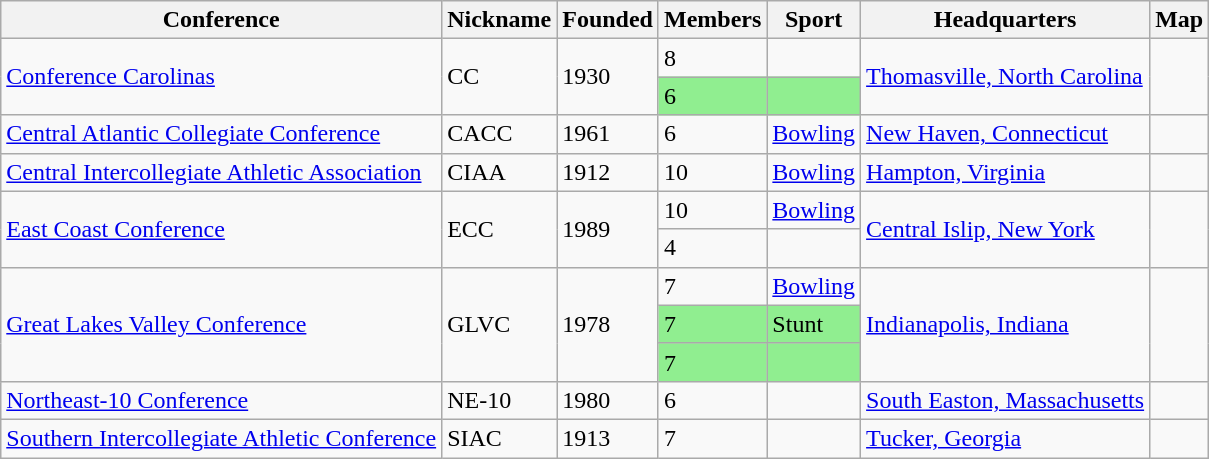<table class="wikitable sortable">
<tr>
<th>Conference</th>
<th>Nickname</th>
<th>Founded</th>
<th>Members</th>
<th>Sport</th>
<th>Headquarters</th>
<th>Map</th>
</tr>
<tr>
<td rowspan=2><a href='#'>Conference Carolinas</a></td>
<td rowspan=2>CC</td>
<td rowspan=2>1930</td>
<td>8</td>
<td></td>
<td rowspan=2><a href='#'>Thomasville, North Carolina</a></td>
<td rowspan=2></td>
</tr>
<tr bgcolor=lightgreen>
<td>6 </td>
<td></td>
</tr>
<tr>
<td><a href='#'>Central Atlantic Collegiate Conference</a></td>
<td>CACC</td>
<td>1961</td>
<td>6</td>
<td><a href='#'>Bowling</a></td>
<td><a href='#'>New Haven, Connecticut</a></td>
<td></td>
</tr>
<tr>
<td><a href='#'>Central Intercollegiate Athletic Association</a></td>
<td>CIAA</td>
<td>1912</td>
<td>10</td>
<td><a href='#'>Bowling</a></td>
<td><a href='#'>Hampton, Virginia</a></td>
<td></td>
</tr>
<tr>
<td rowspan=2><a href='#'>East Coast Conference</a></td>
<td rowspan=2>ECC</td>
<td rowspan=2>1989</td>
<td>10</td>
<td><a href='#'>Bowling</a></td>
<td rowspan=2><a href='#'>Central Islip, New York</a></td>
<td rowspan=2></td>
</tr>
<tr>
<td>4</td>
<td></td>
</tr>
<tr>
<td rowspan=3><a href='#'>Great Lakes Valley Conference</a></td>
<td rowspan=3>GLVC</td>
<td rowspan=3>1978</td>
<td>7</td>
<td><a href='#'>Bowling</a></td>
<td rowspan=3><a href='#'>Indianapolis, Indiana</a></td>
<td rowspan=3></td>
</tr>
<tr bgcolor=lightgreen>
<td>7 </td>
<td>Stunt</td>
</tr>
<tr bgcolor=lightgreen>
<td>7 </td>
<td></td>
</tr>
<tr>
<td><a href='#'>Northeast-10 Conference</a></td>
<td>NE-10</td>
<td>1980</td>
<td>6</td>
<td></td>
<td><a href='#'>South Easton, Massachusetts</a></td>
<td></td>
</tr>
<tr>
<td><a href='#'>Southern Intercollegiate Athletic Conference</a></td>
<td>SIAC</td>
<td>1913</td>
<td>7</td>
<td></td>
<td><a href='#'>Tucker, Georgia</a></td>
<td></td>
</tr>
</table>
